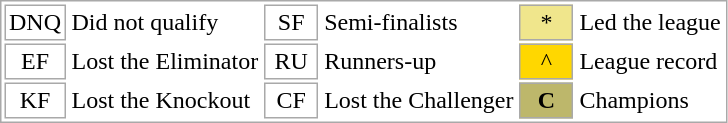<table cellpadding=2 style="border:1px solid DarkGray; font-size:100%">
<tr>
<td style="border:1px solid DarkGray; width: 30px" align=center>DNQ</td>
<td>Did not qualify</td>
<td style="border:1px solid DarkGray; width: 30px" align=center>SF</td>
<td>Semi-finalists</td>
<td bgcolor="Khaki" style="border:1px solid DarkGray; width: 30px" align=center>*</td>
<td>Led the league</td>
</tr>
<tr>
<td style="border:1px solid DarkGray; width: 30px" align=center>EF</td>
<td>Lost the Eliminator</td>
<td style="border:1px solid DarkGray; width: 30px" align=center>RU</td>
<td>Runners-up</td>
<td bgcolor="Gold" style="border:1px solid DarkGray; width: 30px" align="center">^</td>
<td>League record</td>
</tr>
<tr>
<td style="border:1px solid DarkGray; width: 30px" align=center>KF</td>
<td>Lost the Knockout</td>
<td style="border:1px solid DarkGray; width: 30px" align=center>CF</td>
<td>Lost the Challenger</td>
<td bgcolor="DarkKhaki" style="border:1px solid DarkGray; width: 30px" align=center><strong>C</strong></td>
<td>Champions</td>
</tr>
</table>
